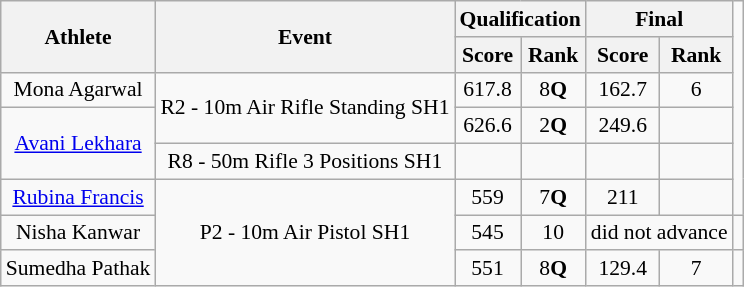<table class="wikitable" style="text-align:center; font-size:90%">
<tr>
<th rowspan="2">Athlete</th>
<th rowspan="2">Event</th>
<th colspan="2">Qualification</th>
<th colspan="2">Final</th>
</tr>
<tr>
<th>Score</th>
<th>Rank</th>
<th>Score</th>
<th>Rank</th>
</tr>
<tr>
<td>Mona Agarwal</td>
<td rowspan="2">R2 - 10m Air Rifle Standing SH1</td>
<td>617.8</td>
<td>8<strong>Q</strong></td>
<td>162.7</td>
<td>6</td>
</tr>
<tr>
<td rowspan="2"><a href='#'>Avani Lekhara</a></td>
<td>626.6</td>
<td>2<strong>Q</strong></td>
<td>249.6</td>
<td></td>
</tr>
<tr>
<td>R8 - 50m Rifle 3 Positions SH1</td>
<td></td>
<td></td>
<td></td>
<td></td>
</tr>
<tr>
<td><a href='#'>Rubina Francis</a></td>
<td rowspan="3">P2 - 10m Air Pistol SH1</td>
<td>559</td>
<td>7<strong>Q</strong></td>
<td>211</td>
<td></td>
</tr>
<tr>
<td>Nisha Kanwar</td>
<td>545</td>
<td>10</td>
<td colspan=2>did not advance</td>
<td></td>
</tr>
<tr>
<td>Sumedha Pathak</td>
<td>551</td>
<td>8<strong>Q</strong></td>
<td>129.4</td>
<td>7</td>
</tr>
</table>
